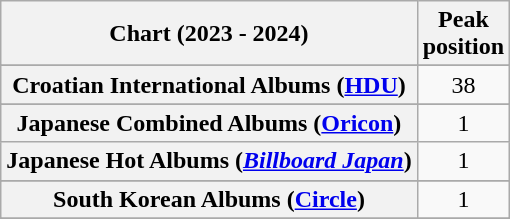<table class="wikitable plainrowheaders sortable" style="text-align:center">
<tr>
<th scope="col">Chart (2023 - 2024)</th>
<th scope="col">Peak<br>position</th>
</tr>
<tr>
</tr>
<tr>
</tr>
<tr>
</tr>
<tr>
<th scope="row">Croatian International Albums (<a href='#'>HDU</a>)</th>
<td>38</td>
</tr>
<tr>
</tr>
<tr>
</tr>
<tr>
</tr>
<tr>
</tr>
<tr>
</tr>
<tr>
<th scope="row">Japanese Combined Albums (<a href='#'>Oricon</a>)</th>
<td>1</td>
</tr>
<tr>
<th scope="row">Japanese Hot Albums (<em><a href='#'>Billboard Japan</a></em>)</th>
<td>1</td>
</tr>
<tr>
</tr>
<tr>
</tr>
<tr>
<th scope="row">South Korean Albums (<a href='#'>Circle</a>)</th>
<td>1</td>
</tr>
<tr>
</tr>
<tr>
</tr>
<tr>
</tr>
<tr>
</tr>
<tr>
</tr>
</table>
